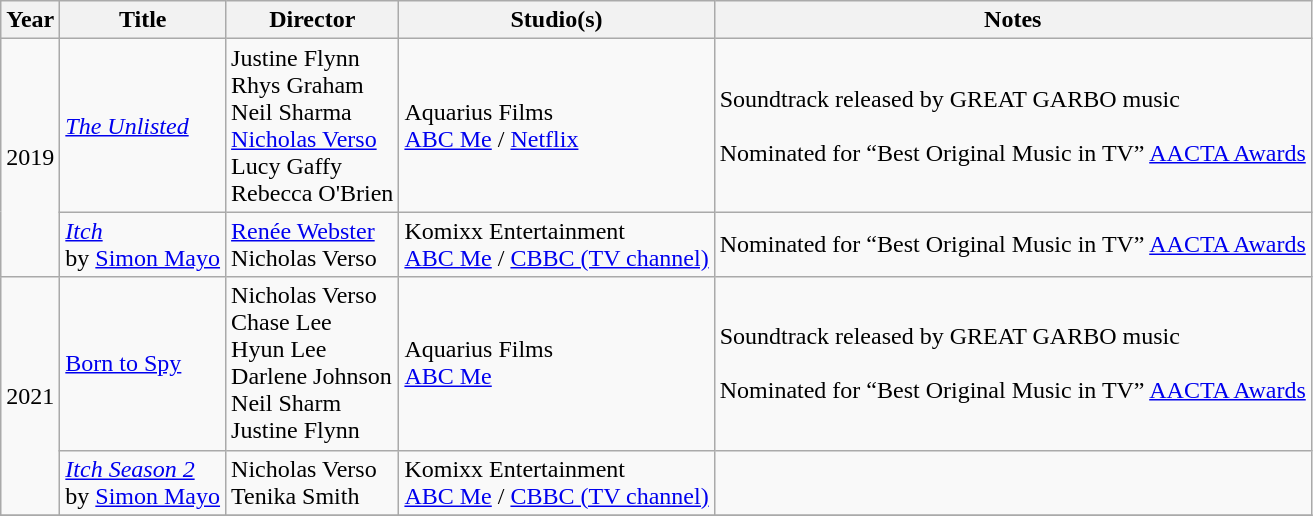<table class="wikitable sortable">
<tr>
<th>Year</th>
<th>Title</th>
<th>Director</th>
<th>Studio(s)</th>
<th class="unsortable">Notes</th>
</tr>
<tr>
<td rowspan="2">2019</td>
<td><em><a href='#'>The Unlisted</a></em></td>
<td>Justine Flynn<br>Rhys Graham<br>Neil Sharma<br><a href='#'>Nicholas Verso</a><br>Lucy Gaffy<br>Rebecca O'Brien</td>
<td>Aquarius Films<br><a href='#'>ABC Me</a> / <a href='#'>Netflix</a></td>
<td>Soundtrack released by GREAT GARBO music<br><br>Nominated for “Best Original Music in TV” <a href='#'>AACTA Awards</a></td>
</tr>
<tr>
<td><em><a href='#'>Itch</a></em><br>by <a href='#'>Simon Mayo</a></td>
<td><a href='#'>Renée Webster</a><br>Nicholas Verso<br></td>
<td>Komixx Entertainment<br><a href='#'>ABC Me</a> / <a href='#'>CBBC (TV channel)</a></td>
<td>Nominated for “Best Original Music in TV” <a href='#'>AACTA Awards</a></td>
</tr>
<tr>
<td rowspan="2">2021</td>
<td><a href='#'>Born to Spy</a></td>
<td>Nicholas Verso<br>Chase Lee<br>Hyun Lee<br>Darlene Johnson<br>Neil Sharm<br>Justine Flynn</td>
<td>Aquarius Films<br><a href='#'>ABC Me</a></td>
<td>Soundtrack released by GREAT GARBO music<br><br>Nominated for “Best Original Music in TV” <a href='#'>AACTA Awards</a></td>
</tr>
<tr>
<td><em><a href='#'>Itch Season 2</a></em><br>by <a href='#'>Simon Mayo</a></td>
<td>Nicholas Verso<br>Tenika Smith</td>
<td>Komixx Entertainment<br><a href='#'>ABC Me</a> / <a href='#'>CBBC (TV channel)</a></td>
<td></td>
</tr>
<tr>
</tr>
</table>
